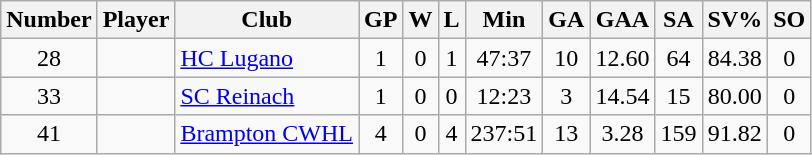<table class="wikitable sortable" style="text-align: center;">
<tr>
<th>Number</th>
<th>Player</th>
<th>Club</th>
<th>GP</th>
<th>W</th>
<th>L</th>
<th>Min</th>
<th>GA</th>
<th>GAA</th>
<th>SA</th>
<th>SV%</th>
<th>SO</th>
</tr>
<tr>
<td>28</td>
<td align=left></td>
<td align=left> <a href='#'>HC Lugano</a></td>
<td>1</td>
<td>0</td>
<td>1</td>
<td>47:37</td>
<td>10</td>
<td>12.60</td>
<td>64</td>
<td>84.38</td>
<td>0</td>
</tr>
<tr>
<td>33</td>
<td align=left></td>
<td align=left> <a href='#'>SC Reinach</a></td>
<td>1</td>
<td>0</td>
<td>0</td>
<td>12:23</td>
<td>3</td>
<td>14.54</td>
<td>15</td>
<td>80.00</td>
<td>0</td>
</tr>
<tr>
<td>41</td>
<td align=left></td>
<td align=left> <a href='#'>Brampton CWHL</a></td>
<td>4</td>
<td>0</td>
<td>4</td>
<td>237:51</td>
<td>13</td>
<td>3.28</td>
<td>159</td>
<td>91.82</td>
<td>0</td>
</tr>
</table>
